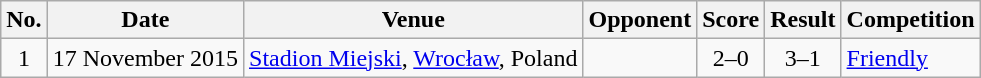<table class="wikitable sortable">
<tr>
<th scope="col">No.</th>
<th scope="col">Date</th>
<th scope="col">Venue</th>
<th scope="col">Opponent</th>
<th scope="col">Score</th>
<th scope="col">Result</th>
<th scope="col">Competition</th>
</tr>
<tr>
<td style="text-align:center">1</td>
<td>17 November 2015</td>
<td><a href='#'>Stadion Miejski</a>, <a href='#'>Wrocław</a>, Poland</td>
<td></td>
<td style="text-align:center">2–0</td>
<td style="text-align:center">3–1</td>
<td><a href='#'>Friendly</a></td>
</tr>
</table>
